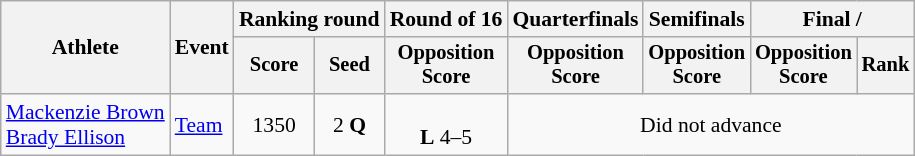<table class=wikitable style=font-size:90%>
<tr>
<th rowspan=2>Athlete</th>
<th rowspan=2>Event</th>
<th colspan=2>Ranking round</th>
<th>Round of 16</th>
<th>Quarterfinals</th>
<th>Semifinals</th>
<th colspan=2>Final / </th>
</tr>
<tr style=font-size:95%>
<th>Score</th>
<th>Seed</th>
<th>Opposition<br>Score</th>
<th>Opposition<br>Score</th>
<th>Opposition<br>Score</th>
<th>Opposition<br>Score</th>
<th>Rank</th>
</tr>
<tr align=center>
<td align=left><a href='#'>Mackenzie Brown</a><br><a href='#'>Brady Ellison</a></td>
<td align=left><a href='#'>Team</a></td>
<td>1350</td>
<td>2 <strong>Q</strong></td>
<td><br><strong>L</strong> 4–5</td>
<td colspan=4>Did not advance</td>
</tr>
</table>
